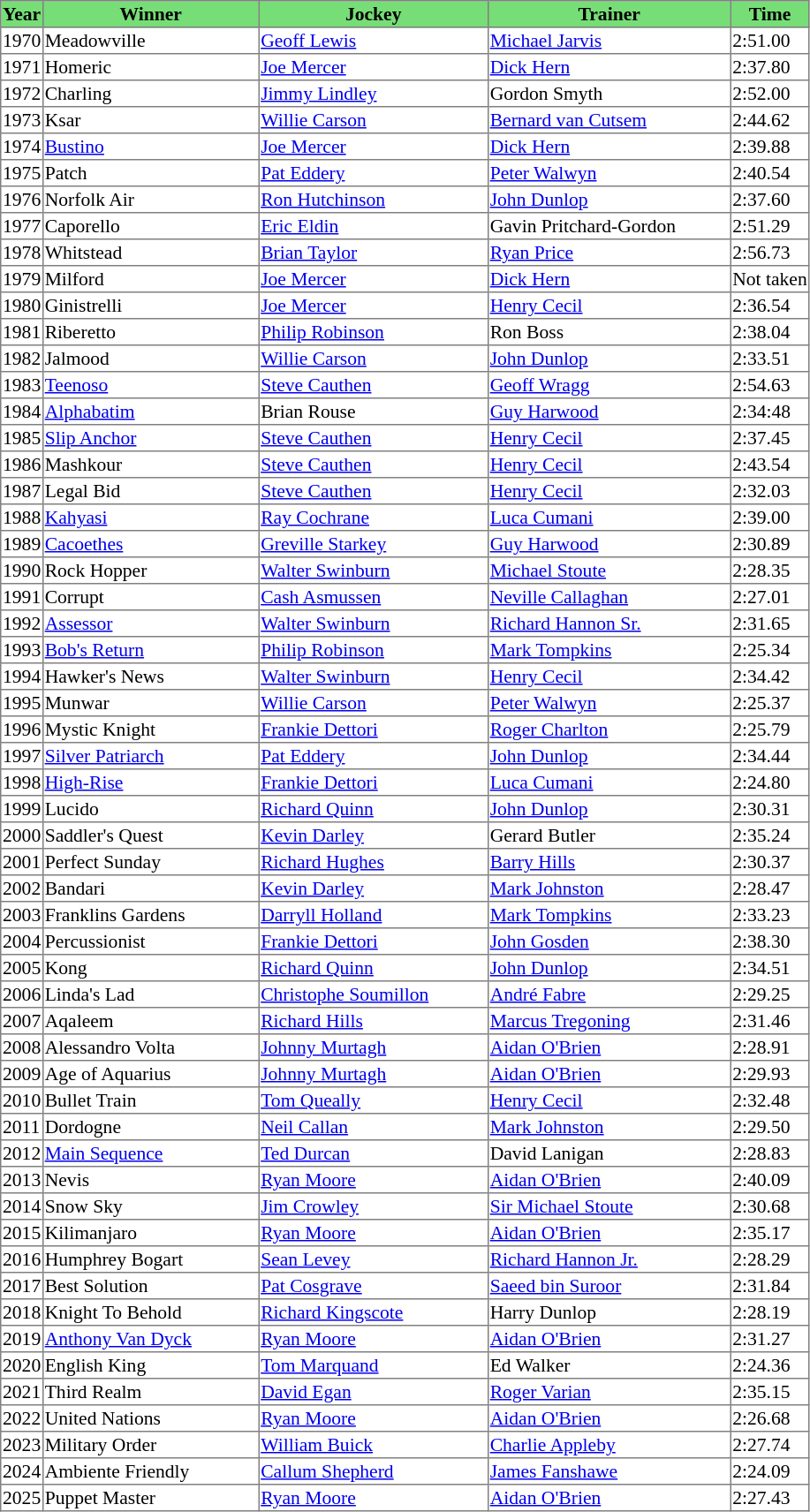<table class = "sortable" | border="1" style="border-collapse: collapse; font-size:90%">
<tr bgcolor="#77dd77" align="center">
<th>Year</th>
<th>Winner</th>
<th>Jockey</th>
<th>Trainer</th>
<th>Time</th>
</tr>
<tr>
<td>1970</td>
<td width="160">Meadowville</td>
<td width="170"><a href='#'>Geoff Lewis</a></td>
<td width="180"><a href='#'>Michael Jarvis</a></td>
<td>2:51.00</td>
</tr>
<tr>
<td>1971</td>
<td>Homeric</td>
<td><a href='#'>Joe Mercer</a></td>
<td><a href='#'>Dick Hern</a></td>
<td>2:37.80</td>
</tr>
<tr>
<td>1972</td>
<td>Charling</td>
<td><a href='#'>Jimmy Lindley</a></td>
<td>Gordon Smyth</td>
<td>2:52.00</td>
</tr>
<tr>
<td>1973</td>
<td>Ksar</td>
<td><a href='#'>Willie Carson</a></td>
<td><a href='#'>Bernard van Cutsem</a></td>
<td>2:44.62</td>
</tr>
<tr>
<td>1974</td>
<td><a href='#'>Bustino</a></td>
<td><a href='#'>Joe Mercer</a></td>
<td><a href='#'>Dick Hern</a></td>
<td>2:39.88</td>
</tr>
<tr>
<td>1975</td>
<td>Patch</td>
<td><a href='#'>Pat Eddery</a></td>
<td><a href='#'>Peter Walwyn</a></td>
<td>2:40.54</td>
</tr>
<tr>
<td>1976</td>
<td>Norfolk Air</td>
<td><a href='#'>Ron Hutchinson</a></td>
<td><a href='#'>John Dunlop</a></td>
<td>2:37.60</td>
</tr>
<tr>
<td>1977</td>
<td>Caporello</td>
<td><a href='#'>Eric Eldin</a></td>
<td>Gavin Pritchard-Gordon</td>
<td>2:51.29</td>
</tr>
<tr>
<td>1978</td>
<td>Whitstead</td>
<td><a href='#'>Brian Taylor</a></td>
<td><a href='#'>Ryan Price</a></td>
<td>2:56.73</td>
</tr>
<tr>
<td>1979</td>
<td>Milford</td>
<td><a href='#'>Joe Mercer</a></td>
<td><a href='#'>Dick Hern</a></td>
<td>Not taken</td>
</tr>
<tr>
<td>1980</td>
<td>Ginistrelli</td>
<td><a href='#'>Joe Mercer</a></td>
<td><a href='#'>Henry Cecil</a></td>
<td>2:36.54</td>
</tr>
<tr>
<td>1981</td>
<td>Riberetto</td>
<td><a href='#'>Philip Robinson</a></td>
<td>Ron Boss</td>
<td>2:38.04</td>
</tr>
<tr>
<td>1982</td>
<td>Jalmood</td>
<td><a href='#'>Willie Carson</a></td>
<td><a href='#'>John Dunlop</a></td>
<td>2:33.51</td>
</tr>
<tr>
<td>1983</td>
<td><a href='#'>Teenoso</a></td>
<td><a href='#'>Steve Cauthen</a></td>
<td><a href='#'>Geoff Wragg</a></td>
<td>2:54.63</td>
</tr>
<tr>
<td>1984</td>
<td><a href='#'>Alphabatim</a></td>
<td>Brian Rouse</td>
<td><a href='#'>Guy Harwood</a></td>
<td>2:34:48</td>
</tr>
<tr>
<td>1985</td>
<td><a href='#'>Slip Anchor</a></td>
<td><a href='#'>Steve Cauthen</a></td>
<td><a href='#'>Henry Cecil</a></td>
<td>2:37.45</td>
</tr>
<tr>
<td>1986</td>
<td>Mashkour</td>
<td><a href='#'>Steve Cauthen</a></td>
<td><a href='#'>Henry Cecil</a></td>
<td>2:43.54</td>
</tr>
<tr>
<td>1987</td>
<td>Legal Bid</td>
<td><a href='#'>Steve Cauthen</a></td>
<td><a href='#'>Henry Cecil</a></td>
<td>2:32.03</td>
</tr>
<tr>
<td>1988</td>
<td><a href='#'>Kahyasi</a></td>
<td><a href='#'>Ray Cochrane</a></td>
<td><a href='#'>Luca Cumani</a></td>
<td>2:39.00</td>
</tr>
<tr>
<td>1989</td>
<td><a href='#'>Cacoethes</a></td>
<td><a href='#'>Greville Starkey</a></td>
<td><a href='#'>Guy Harwood</a></td>
<td>2:30.89</td>
</tr>
<tr>
<td>1990</td>
<td>Rock Hopper</td>
<td><a href='#'>Walter Swinburn</a></td>
<td><a href='#'>Michael Stoute</a></td>
<td>2:28.35</td>
</tr>
<tr>
<td>1991</td>
<td>Corrupt</td>
<td><a href='#'>Cash Asmussen</a></td>
<td><a href='#'>Neville Callaghan</a></td>
<td>2:27.01</td>
</tr>
<tr>
<td>1992</td>
<td><a href='#'>Assessor</a></td>
<td><a href='#'>Walter Swinburn</a></td>
<td><a href='#'>Richard Hannon Sr.</a></td>
<td>2:31.65</td>
</tr>
<tr>
<td>1993</td>
<td><a href='#'>Bob's Return</a></td>
<td><a href='#'>Philip Robinson</a></td>
<td><a href='#'>Mark Tompkins</a></td>
<td>2:25.34</td>
</tr>
<tr>
<td>1994</td>
<td>Hawker's News</td>
<td><a href='#'>Walter Swinburn</a></td>
<td><a href='#'>Henry Cecil</a></td>
<td>2:34.42</td>
</tr>
<tr>
<td>1995</td>
<td>Munwar</td>
<td><a href='#'>Willie Carson</a></td>
<td><a href='#'>Peter Walwyn</a></td>
<td>2:25.37</td>
</tr>
<tr>
<td>1996</td>
<td>Mystic Knight</td>
<td><a href='#'>Frankie Dettori</a></td>
<td><a href='#'>Roger Charlton</a></td>
<td>2:25.79</td>
</tr>
<tr>
<td>1997</td>
<td><a href='#'>Silver Patriarch</a></td>
<td><a href='#'>Pat Eddery</a></td>
<td><a href='#'>John Dunlop</a></td>
<td>2:34.44</td>
</tr>
<tr>
<td>1998</td>
<td><a href='#'>High-Rise</a></td>
<td><a href='#'>Frankie Dettori</a></td>
<td><a href='#'>Luca Cumani</a></td>
<td>2:24.80</td>
</tr>
<tr>
<td>1999</td>
<td>Lucido</td>
<td><a href='#'>Richard Quinn</a></td>
<td><a href='#'>John Dunlop</a></td>
<td>2:30.31</td>
</tr>
<tr>
<td>2000</td>
<td>Saddler's Quest</td>
<td><a href='#'>Kevin Darley</a></td>
<td>Gerard Butler</td>
<td>2:35.24</td>
</tr>
<tr>
<td>2001</td>
<td>Perfect Sunday</td>
<td><a href='#'>Richard Hughes</a></td>
<td><a href='#'>Barry Hills</a></td>
<td>2:30.37</td>
</tr>
<tr>
<td>2002</td>
<td>Bandari</td>
<td><a href='#'>Kevin Darley</a></td>
<td><a href='#'>Mark Johnston</a></td>
<td>2:28.47</td>
</tr>
<tr>
<td>2003</td>
<td>Franklins Gardens</td>
<td><a href='#'>Darryll Holland</a></td>
<td><a href='#'>Mark Tompkins</a></td>
<td>2:33.23</td>
</tr>
<tr>
<td>2004</td>
<td>Percussionist</td>
<td><a href='#'>Frankie Dettori</a></td>
<td><a href='#'>John Gosden</a></td>
<td>2:38.30</td>
</tr>
<tr>
<td>2005</td>
<td>Kong</td>
<td><a href='#'>Richard Quinn</a></td>
<td><a href='#'>John Dunlop</a></td>
<td>2:34.51</td>
</tr>
<tr>
<td>2006</td>
<td>Linda's Lad</td>
<td><a href='#'>Christophe Soumillon</a></td>
<td><a href='#'>André Fabre</a></td>
<td>2:29.25</td>
</tr>
<tr>
<td>2007</td>
<td>Aqaleem</td>
<td><a href='#'>Richard Hills</a></td>
<td><a href='#'>Marcus Tregoning</a></td>
<td>2:31.46</td>
</tr>
<tr>
<td>2008</td>
<td>Alessandro Volta</td>
<td><a href='#'>Johnny Murtagh</a></td>
<td><a href='#'>Aidan O'Brien</a></td>
<td>2:28.91</td>
</tr>
<tr>
<td>2009</td>
<td>Age of Aquarius</td>
<td><a href='#'>Johnny Murtagh</a></td>
<td><a href='#'>Aidan O'Brien</a></td>
<td>2:29.93</td>
</tr>
<tr>
<td>2010</td>
<td>Bullet Train</td>
<td><a href='#'>Tom Queally</a></td>
<td><a href='#'>Henry Cecil</a></td>
<td>2:32.48</td>
</tr>
<tr>
<td>2011</td>
<td>Dordogne</td>
<td><a href='#'>Neil Callan</a></td>
<td><a href='#'>Mark Johnston</a></td>
<td>2:29.50</td>
</tr>
<tr>
<td>2012</td>
<td><a href='#'>Main Sequence</a></td>
<td><a href='#'>Ted Durcan</a></td>
<td>David Lanigan</td>
<td>2:28.83</td>
</tr>
<tr>
<td>2013</td>
<td>Nevis</td>
<td><a href='#'>Ryan Moore</a></td>
<td><a href='#'>Aidan O'Brien</a></td>
<td>2:40.09</td>
</tr>
<tr>
<td>2014</td>
<td>Snow Sky</td>
<td><a href='#'>Jim Crowley</a></td>
<td><a href='#'>Sir Michael Stoute</a></td>
<td>2:30.68</td>
</tr>
<tr>
<td>2015</td>
<td>Kilimanjaro</td>
<td><a href='#'>Ryan Moore</a></td>
<td><a href='#'>Aidan O'Brien</a></td>
<td>2:35.17</td>
</tr>
<tr>
<td>2016</td>
<td>Humphrey Bogart</td>
<td><a href='#'>Sean Levey</a></td>
<td><a href='#'>Richard Hannon Jr.</a></td>
<td>2:28.29</td>
</tr>
<tr>
<td>2017</td>
<td>Best Solution</td>
<td><a href='#'>Pat Cosgrave</a></td>
<td><a href='#'>Saeed bin Suroor</a></td>
<td>2:31.84</td>
</tr>
<tr>
<td>2018</td>
<td>Knight To Behold</td>
<td><a href='#'>Richard Kingscote</a></td>
<td>Harry Dunlop</td>
<td>2:28.19</td>
</tr>
<tr>
<td>2019</td>
<td><a href='#'>Anthony Van Dyck</a></td>
<td><a href='#'>Ryan Moore</a></td>
<td><a href='#'>Aidan O'Brien</a></td>
<td>2:31.27</td>
</tr>
<tr>
<td>2020</td>
<td>English King</td>
<td><a href='#'>Tom Marquand</a></td>
<td>Ed Walker</td>
<td>2:24.36</td>
</tr>
<tr>
<td>2021</td>
<td>Third Realm</td>
<td><a href='#'>David Egan</a></td>
<td><a href='#'>Roger Varian</a></td>
<td>2:35.15</td>
</tr>
<tr>
<td>2022</td>
<td>United Nations</td>
<td><a href='#'>Ryan Moore</a></td>
<td><a href='#'>Aidan O'Brien</a></td>
<td>2:26.68</td>
</tr>
<tr>
<td>2023</td>
<td>Military Order</td>
<td><a href='#'>William Buick</a></td>
<td><a href='#'>Charlie Appleby</a></td>
<td>2:27.74</td>
</tr>
<tr>
<td>2024</td>
<td>Ambiente Friendly</td>
<td><a href='#'>Callum Shepherd</a></td>
<td><a href='#'>James Fanshawe</a></td>
<td>2:24.09</td>
</tr>
<tr>
<td>2025</td>
<td>Puppet Master</td>
<td><a href='#'>Ryan Moore</a></td>
<td><a href='#'>Aidan O'Brien</a></td>
<td>2:27.43</td>
</tr>
</table>
